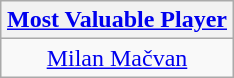<table class=wikitable style="text-align:center; margin:auto">
<tr>
<th><a href='#'>Most Valuable Player</a></th>
</tr>
<tr>
<td> <a href='#'>Milan Mačvan</a></td>
</tr>
</table>
